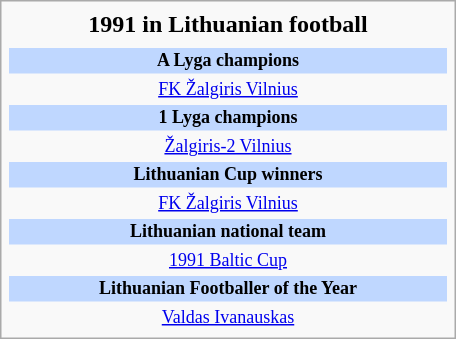<table class="infobox football" style="width: 19em; text-align: center;">
<tr>
<th colspan=3 style="font-size: 16px;">1991 in Lithuanian football</th>
</tr>
<tr>
<td colspan=3 style="font-size: 12px; line-height: 14px;"><span></span></td>
</tr>
<tr>
<td colspan=3 style="font-size: 12px; background: #BFD7FF;"><strong>A Lyga champions</strong></td>
</tr>
<tr>
<td colspan=3 style="font-size: 12px;"><a href='#'>FK Žalgiris Vilnius</a></td>
</tr>
<tr>
<td colspan=3 style="font-size: 12px; background: #BFD7FF;"><strong>1 Lyga champions</strong></td>
</tr>
<tr>
<td colspan=3 style="font-size: 12px;"><a href='#'>Žalgiris-2 Vilnius</a></td>
</tr>
<tr>
<td colspan=3 style="font-size: 12px; background: #BFD7FF;"><strong>Lithuanian Cup winners</strong></td>
</tr>
<tr>
<td colspan=3 style="font-size: 12px;"><a href='#'>FK Žalgiris Vilnius</a></td>
</tr>
<tr>
<td colspan=3 style="font-size: 12px; background: #BFD7FF;"><strong>Lithuanian national team</strong></td>
</tr>
<tr>
<td colspan=3 style="font-size: 12px;"><a href='#'>1991 Baltic Cup</a></td>
</tr>
<tr>
<td colspan=3 style="font-size: 12px; background: #BFD7FF;"><strong>Lithuanian Footballer of the Year</strong></td>
</tr>
<tr>
<td colspan=3 style="font-size: 12px;"><a href='#'>Valdas Ivanauskas</a></td>
</tr>
</table>
